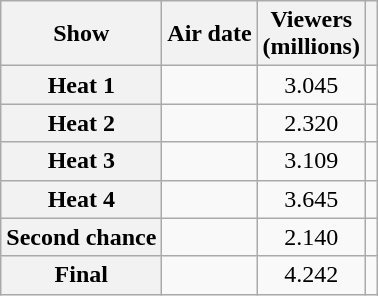<table class="wikitable plainrowheaders sortable" style="text-align:center">
<tr>
<th scope="col" class="unsortable">Show</th>
<th scope="col">Air date</th>
<th scope="col">Viewers<br>(millions)</th>
<th scope="col" class="unsortable"></th>
</tr>
<tr>
<th scope="row">Heat 1</th>
<td></td>
<td>3.045</td>
<td></td>
</tr>
<tr>
<th scope="row">Heat 2</th>
<td></td>
<td>2.320</td>
<td></td>
</tr>
<tr>
<th scope="row">Heat 3</th>
<td></td>
<td>3.109</td>
<td></td>
</tr>
<tr>
<th scope="row">Heat 4</th>
<td></td>
<td>3.645</td>
<td></td>
</tr>
<tr>
<th scope="row">Second chance</th>
<td></td>
<td>2.140</td>
<td></td>
</tr>
<tr>
<th scope="row">Final</th>
<td></td>
<td>4.242</td>
<td></td>
</tr>
</table>
